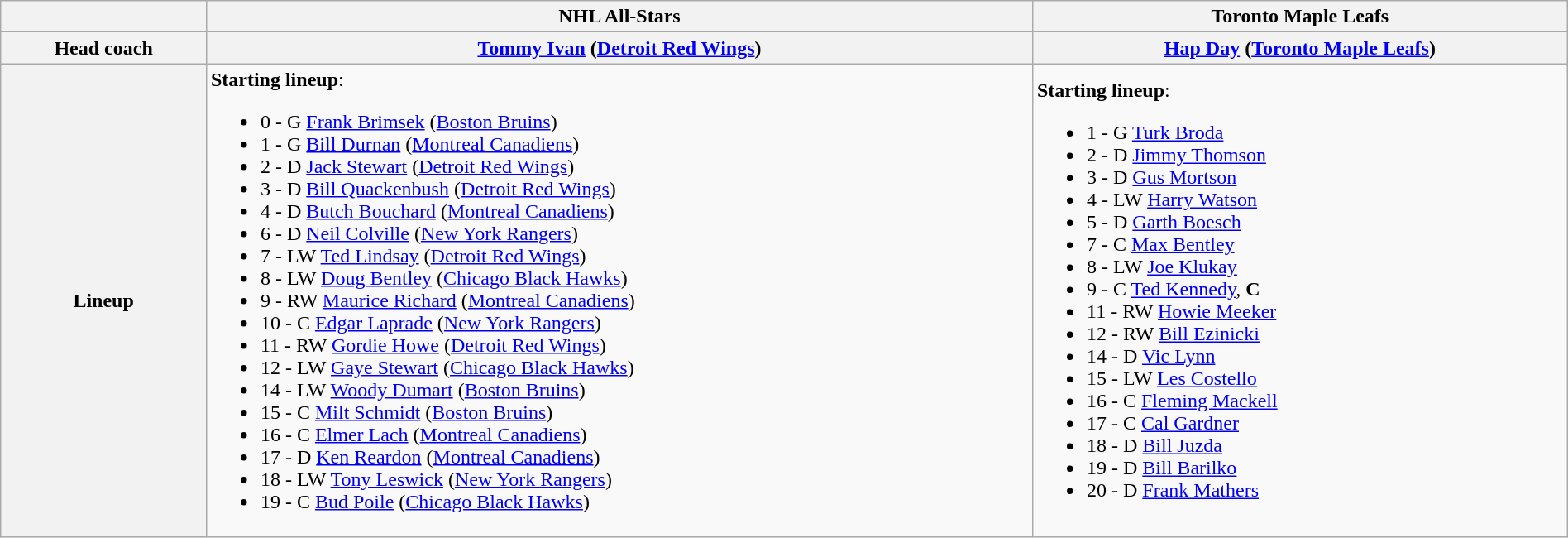<table class="wikitable" style="width:100%">
<tr>
<th></th>
<th>NHL All-Stars</th>
<th>Toronto Maple Leafs</th>
</tr>
<tr>
<th>Head coach</th>
<th> <a href='#'>Tommy Ivan</a> (<a href='#'>Detroit Red Wings</a>)</th>
<th> <a href='#'>Hap Day</a> (<a href='#'>Toronto Maple Leafs</a>)</th>
</tr>
<tr>
<th>Lineup</th>
<td><strong>Starting lineup</strong>:<br><ul><li>  0 - G <a href='#'>Frank Brimsek</a> (<a href='#'>Boston Bruins</a>)</li><li>  1 - G <a href='#'>Bill Durnan</a> (<a href='#'>Montreal Canadiens</a>)</li><li>  2 - D <a href='#'>Jack Stewart</a> (<a href='#'>Detroit Red Wings</a>)</li><li>  3 - D <a href='#'>Bill Quackenbush</a> (<a href='#'>Detroit Red Wings</a>)</li><li>  4 - D <a href='#'>Butch Bouchard</a> (<a href='#'>Montreal Canadiens</a>)</li><li>  6 - D <a href='#'>Neil Colville</a> (<a href='#'>New York Rangers</a>)</li><li>  7 - LW <a href='#'>Ted Lindsay</a> (<a href='#'>Detroit Red Wings</a>)</li><li>  8 - LW <a href='#'>Doug Bentley</a> (<a href='#'>Chicago Black Hawks</a>)</li><li>  9 - RW <a href='#'>Maurice Richard</a> (<a href='#'>Montreal Canadiens</a>)</li><li>  10 - C <a href='#'>Edgar Laprade</a> (<a href='#'>New York Rangers</a>)</li><li>  11 - RW <a href='#'>Gordie Howe</a> (<a href='#'>Detroit Red Wings</a>)</li><li>  12 - LW <a href='#'>Gaye Stewart</a> (<a href='#'>Chicago Black Hawks</a>)</li><li>  14 - LW <a href='#'>Woody Dumart</a> (<a href='#'>Boston Bruins</a>)</li><li>  15 - C <a href='#'>Milt Schmidt</a> (<a href='#'>Boston Bruins</a>)</li><li>  16 - C <a href='#'>Elmer Lach</a> (<a href='#'>Montreal Canadiens</a>)</li><li>  17 - D <a href='#'>Ken Reardon</a> (<a href='#'>Montreal Canadiens</a>)</li><li>  18 - LW <a href='#'>Tony Leswick</a> (<a href='#'>New York Rangers</a>)</li><li>  19 - C <a href='#'>Bud Poile</a> (<a href='#'>Chicago Black Hawks</a>)</li></ul></td>
<td><strong>Starting lineup</strong>:<br><ul><li>  1 - G <a href='#'>Turk Broda</a></li><li>  2 - D <a href='#'>Jimmy Thomson</a></li><li>  3 - D <a href='#'>Gus Mortson</a></li><li>  4 - LW <a href='#'>Harry Watson</a></li><li>  5 - D <a href='#'>Garth Boesch</a></li><li>  7 - C <a href='#'>Max Bentley</a></li><li>  8 - LW <a href='#'>Joe Klukay</a></li><li>  9 - C <a href='#'>Ted Kennedy</a>, <strong>C</strong></li><li>  11 - RW <a href='#'>Howie Meeker</a></li><li>  12 - RW <a href='#'>Bill Ezinicki</a></li><li>  14 - D <a href='#'>Vic Lynn</a></li><li>  15 - LW <a href='#'>Les Costello</a></li><li>  16 - C <a href='#'>Fleming Mackell</a></li><li>  17 - C <a href='#'>Cal Gardner</a></li><li>  18 - D <a href='#'>Bill Juzda</a></li><li>  19 - D <a href='#'>Bill Barilko</a></li><li>  20 - D <a href='#'>Frank Mathers</a></li></ul></td>
</tr>
</table>
